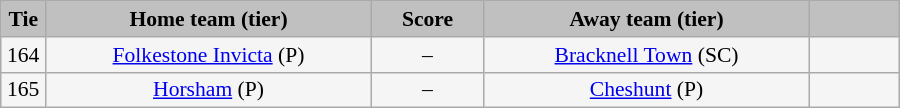<table class="wikitable" style="width: 600px; background:WhiteSmoke; text-align:center; font-size:90%">
<tr>
<td scope="col" style="width:  5.00%; background:silver;"><strong>Tie</strong></td>
<td scope="col" style="width: 36.25%; background:silver;"><strong>Home team (tier)</strong></td>
<td scope="col" style="width: 12.50%; background:silver;"><strong>Score</strong></td>
<td scope="col" style="width: 36.25%; background:silver;"><strong>Away team (tier)</strong></td>
<td scope="col" style="width: 10.00%; background:silver;"><strong></strong></td>
</tr>
<tr>
<td>164</td>
<td><a href='#'>Folkestone Invicta</a> (P)</td>
<td>–</td>
<td><a href='#'>Bracknell Town</a> (SC)</td>
<td></td>
</tr>
<tr>
<td>165</td>
<td><a href='#'>Horsham</a> (P)</td>
<td>–</td>
<td><a href='#'>Cheshunt</a> (P)</td>
<td></td>
</tr>
</table>
